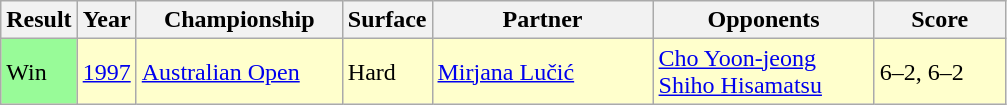<table class="sortable wikitable">
<tr>
<th style="width:40px;">Result</th>
<th style="width:30px;">Year</th>
<th style="width:130px;">Championship</th>
<th style="width:50px;">Surface</th>
<th style="width:140px;">Partner</th>
<th style="width:140px;">Opponents</th>
<th style="width:80px;" class="unsortable">Score</th>
</tr>
<tr style="background:#ffffcc;">
<td style="background:#98fb98;">Win</td>
<td><a href='#'>1997</a></td>
<td><a href='#'>Australian Open</a></td>
<td>Hard</td>
<td> <a href='#'>Mirjana Lučić</a></td>
<td> <a href='#'>Cho Yoon-jeong</a> <br>  <a href='#'>Shiho Hisamatsu</a></td>
<td>6–2, 6–2</td>
</tr>
</table>
